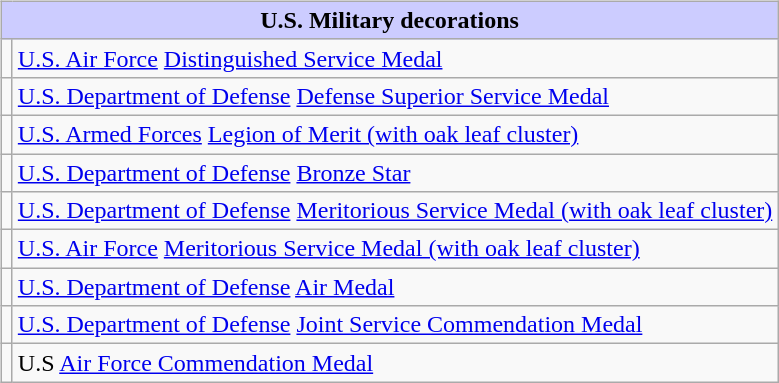<table style="width:100%;">
<tr>
<td valign="top"><br><table class="wikitable">
<tr style="background:#ccf; text-align:center;">
<td colspan=2><strong>U.S. Military decorations</strong></td>
</tr>
<tr>
<td></td>
<td><a href='#'>U.S. Air Force</a> <a href='#'>Distinguished Service Medal</a></td>
</tr>
<tr>
<td></td>
<td><a href='#'>U.S. Department of Defense</a> <a href='#'>Defense Superior Service Medal</a></td>
</tr>
<tr>
<td></td>
<td><a href='#'>U.S. Armed Forces</a> <a href='#'>Legion of Merit (with oak leaf cluster)</a></td>
</tr>
<tr>
<td></td>
<td><a href='#'>U.S. Department of Defense</a> <a href='#'>Bronze Star</a></td>
</tr>
<tr>
<td></td>
<td><a href='#'>U.S. Department of Defense</a> <a href='#'>Meritorious Service Medal (with oak leaf cluster)</a></td>
</tr>
<tr>
<td></td>
<td><a href='#'>U.S. Air Force</a> <a href='#'>Meritorious Service Medal (with oak leaf cluster)</a></td>
</tr>
<tr>
<td></td>
<td><a href='#'>U.S. Department of Defense</a> <a href='#'>Air Medal</a></td>
</tr>
<tr>
<td></td>
<td><a href='#'>U.S. Department of Defense</a> <a href='#'>Joint Service Commendation Medal</a></td>
</tr>
<tr>
<td></td>
<td>U.S <a href='#'>Air Force Commendation Medal</a></td>
</tr>
</table>
</td>
</tr>
</table>
